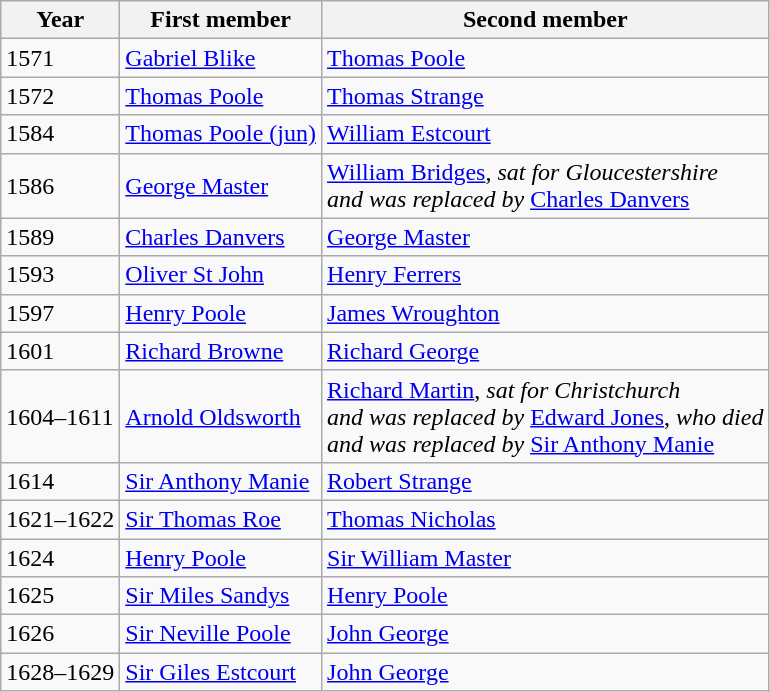<table class="wikitable">
<tr>
<th>Year</th>
<th>First member</th>
<th>Second member</th>
</tr>
<tr>
<td>1571</td>
<td><a href='#'>Gabriel Blike</a></td>
<td><a href='#'>Thomas Poole</a></td>
</tr>
<tr>
<td>1572</td>
<td><a href='#'>Thomas Poole</a></td>
<td><a href='#'>Thomas Strange</a></td>
</tr>
<tr>
<td>1584</td>
<td><a href='#'>Thomas Poole (jun)</a></td>
<td><a href='#'>William Estcourt</a></td>
</tr>
<tr>
<td>1586</td>
<td><a href='#'>George Master</a></td>
<td><a href='#'>William Bridges</a>, <em>sat for Gloucestershire <br>and was replaced by</em> <a href='#'>Charles Danvers</a></td>
</tr>
<tr>
<td>1589</td>
<td><a href='#'>Charles Danvers</a></td>
<td><a href='#'>George Master</a></td>
</tr>
<tr>
<td>1593</td>
<td><a href='#'>Oliver St John</a></td>
<td><a href='#'>Henry Ferrers</a></td>
</tr>
<tr>
<td>1597</td>
<td><a href='#'>Henry Poole</a></td>
<td><a href='#'>James Wroughton</a></td>
</tr>
<tr>
<td>1601</td>
<td><a href='#'>Richard Browne</a></td>
<td><a href='#'>Richard George</a></td>
</tr>
<tr>
<td>1604–1611</td>
<td><a href='#'>Arnold Oldsworth</a></td>
<td><a href='#'>Richard Martin</a>, <em>sat for Christchurch <br> and was replaced by</em> <a href='#'>Edward Jones</a>, <em>who died <br> and was replaced by</em> <a href='#'>Sir Anthony Manie</a></td>
</tr>
<tr>
<td>1614</td>
<td><a href='#'>Sir Anthony Manie</a></td>
<td><a href='#'>Robert Strange</a></td>
</tr>
<tr>
<td>1621–1622</td>
<td><a href='#'>Sir Thomas Roe</a></td>
<td><a href='#'>Thomas Nicholas</a></td>
</tr>
<tr>
<td>1624</td>
<td><a href='#'>Henry Poole</a></td>
<td><a href='#'>Sir William Master</a></td>
</tr>
<tr>
<td>1625</td>
<td><a href='#'>Sir Miles Sandys</a></td>
<td><a href='#'>Henry Poole</a></td>
</tr>
<tr>
<td>1626</td>
<td><a href='#'>Sir Neville Poole</a></td>
<td><a href='#'>John George</a></td>
</tr>
<tr>
<td>1628–1629</td>
<td><a href='#'>Sir Giles Estcourt</a></td>
<td><a href='#'>John George</a></td>
</tr>
</table>
